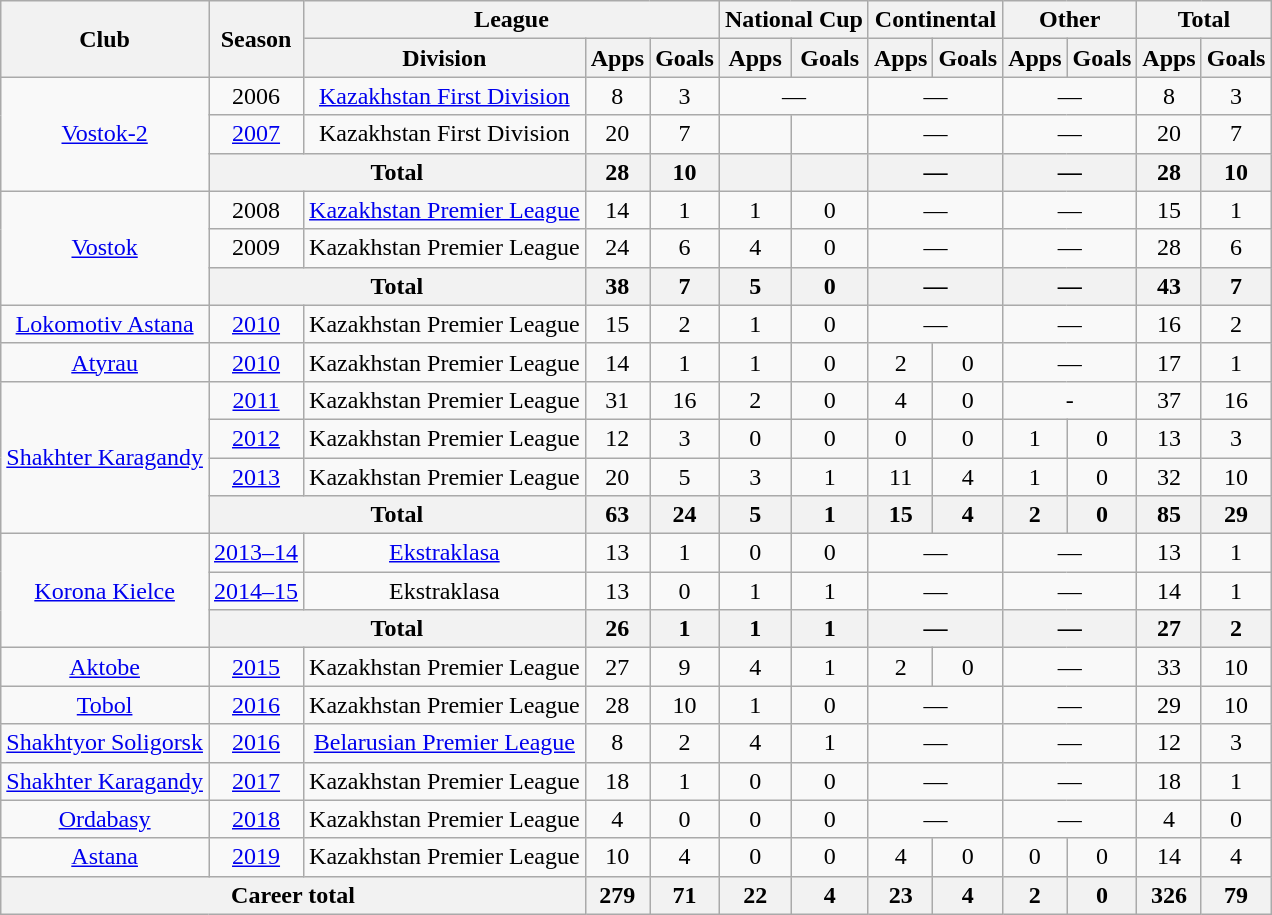<table class="wikitable" style="text-align: center;">
<tr>
<th rowspan="2">Club</th>
<th rowspan="2">Season</th>
<th colspan="3">League</th>
<th colspan="2">National Cup</th>
<th colspan="2">Continental</th>
<th colspan="2">Other</th>
<th colspan="2">Total</th>
</tr>
<tr>
<th>Division</th>
<th>Apps</th>
<th>Goals</th>
<th>Apps</th>
<th>Goals</th>
<th>Apps</th>
<th>Goals</th>
<th>Apps</th>
<th>Goals</th>
<th>Apps</th>
<th>Goals</th>
</tr>
<tr>
<td rowspan="3" valign="center"><a href='#'>Vostok-2</a></td>
<td>2006</td>
<td><a href='#'>Kazakhstan First Division</a></td>
<td>8</td>
<td>3</td>
<td colspan="2">—</td>
<td colspan="2">—</td>
<td colspan="2">—</td>
<td>8</td>
<td>3</td>
</tr>
<tr>
<td><a href='#'>2007</a></td>
<td>Kazakhstan First Division</td>
<td>20</td>
<td>7</td>
<td></td>
<td></td>
<td colspan="2">—</td>
<td colspan="2">—</td>
<td>20</td>
<td>7</td>
</tr>
<tr>
<th colspan="2">Total</th>
<th>28</th>
<th>10</th>
<th></th>
<th></th>
<th colspan="2">—</th>
<th colspan="2">—</th>
<th>28</th>
<th>10</th>
</tr>
<tr>
<td rowspan="3" valign="center"><a href='#'>Vostok</a></td>
<td>2008</td>
<td><a href='#'>Kazakhstan Premier League</a></td>
<td>14</td>
<td>1</td>
<td>1</td>
<td>0</td>
<td colspan="2">—</td>
<td colspan="2">—</td>
<td>15</td>
<td>1</td>
</tr>
<tr>
<td>2009</td>
<td>Kazakhstan Premier League</td>
<td>24</td>
<td>6</td>
<td>4</td>
<td>0</td>
<td colspan="2">—</td>
<td colspan="2">—</td>
<td>28</td>
<td>6</td>
</tr>
<tr>
<th colspan="2">Total</th>
<th>38</th>
<th>7</th>
<th>5</th>
<th>0</th>
<th colspan="2">—</th>
<th colspan="2">—</th>
<th>43</th>
<th>7</th>
</tr>
<tr>
<td valign="center"><a href='#'>Lokomotiv Astana</a></td>
<td><a href='#'>2010</a></td>
<td>Kazakhstan Premier League</td>
<td>15</td>
<td>2</td>
<td>1</td>
<td>0</td>
<td colspan="2">—</td>
<td colspan="2">—</td>
<td>16</td>
<td>2</td>
</tr>
<tr>
<td valign="center"><a href='#'>Atyrau</a></td>
<td><a href='#'>2010</a></td>
<td>Kazakhstan Premier League</td>
<td>14</td>
<td>1</td>
<td>1</td>
<td>0</td>
<td>2</td>
<td>0</td>
<td colspan="2">—</td>
<td>17</td>
<td>1</td>
</tr>
<tr>
<td rowspan="4" valign="center"><a href='#'>Shakhter Karagandy</a></td>
<td><a href='#'>2011</a></td>
<td>Kazakhstan Premier League</td>
<td>31</td>
<td>16</td>
<td>2</td>
<td>0</td>
<td>4</td>
<td>0</td>
<td colspan="2">-</td>
<td>37</td>
<td>16</td>
</tr>
<tr>
<td><a href='#'>2012</a></td>
<td>Kazakhstan Premier League</td>
<td>12</td>
<td>3</td>
<td>0</td>
<td>0</td>
<td>0</td>
<td>0</td>
<td>1</td>
<td>0</td>
<td>13</td>
<td>3</td>
</tr>
<tr>
<td><a href='#'>2013</a></td>
<td>Kazakhstan Premier League</td>
<td>20</td>
<td>5</td>
<td>3</td>
<td>1</td>
<td>11</td>
<td>4</td>
<td>1</td>
<td>0</td>
<td>32</td>
<td>10</td>
</tr>
<tr>
<th colspan="2">Total</th>
<th>63</th>
<th>24</th>
<th>5</th>
<th>1</th>
<th>15</th>
<th>4</th>
<th>2</th>
<th>0</th>
<th>85</th>
<th>29</th>
</tr>
<tr>
<td rowspan="3" valign="center"><a href='#'>Korona Kielce</a></td>
<td><a href='#'>2013–14</a></td>
<td><a href='#'>Ekstraklasa</a></td>
<td>13</td>
<td>1</td>
<td>0</td>
<td>0</td>
<td colspan="2">—</td>
<td colspan="2">—</td>
<td>13</td>
<td>1</td>
</tr>
<tr>
<td><a href='#'>2014–15</a></td>
<td>Ekstraklasa</td>
<td>13</td>
<td>0</td>
<td>1</td>
<td>1</td>
<td colspan="2">—</td>
<td colspan="2">—</td>
<td>14</td>
<td>1</td>
</tr>
<tr>
<th colspan="2">Total</th>
<th>26</th>
<th>1</th>
<th>1</th>
<th>1</th>
<th colspan="2">—</th>
<th colspan="2">—</th>
<th>27</th>
<th>2</th>
</tr>
<tr>
<td valign="center"><a href='#'>Aktobe</a></td>
<td><a href='#'>2015</a></td>
<td>Kazakhstan Premier League</td>
<td>27</td>
<td>9</td>
<td>4</td>
<td>1</td>
<td>2</td>
<td>0</td>
<td colspan="2">—</td>
<td>33</td>
<td>10</td>
</tr>
<tr>
<td valign="center"><a href='#'>Tobol</a></td>
<td><a href='#'>2016</a></td>
<td>Kazakhstan Premier League</td>
<td>28</td>
<td>10</td>
<td>1</td>
<td>0</td>
<td colspan="2">—</td>
<td colspan="2">—</td>
<td>29</td>
<td>10</td>
</tr>
<tr>
<td valign="center"><a href='#'>Shakhtyor Soligorsk</a></td>
<td><a href='#'>2016</a></td>
<td><a href='#'>Belarusian Premier League</a></td>
<td>8</td>
<td>2</td>
<td>4</td>
<td>1</td>
<td colspan="2">—</td>
<td colspan="2">—</td>
<td>12</td>
<td>3</td>
</tr>
<tr>
<td valign="center"><a href='#'>Shakhter Karagandy</a></td>
<td><a href='#'>2017</a></td>
<td>Kazakhstan Premier League</td>
<td>18</td>
<td>1</td>
<td>0</td>
<td>0</td>
<td colspan="2">—</td>
<td colspan="2">—</td>
<td>18</td>
<td>1</td>
</tr>
<tr>
<td valign="center"><a href='#'>Ordabasy</a></td>
<td><a href='#'>2018</a></td>
<td>Kazakhstan Premier League</td>
<td>4</td>
<td>0</td>
<td>0</td>
<td>0</td>
<td colspan="2">—</td>
<td colspan="2">—</td>
<td>4</td>
<td>0</td>
</tr>
<tr>
<td valign="center"><a href='#'>Astana</a></td>
<td><a href='#'>2019</a></td>
<td>Kazakhstan Premier League</td>
<td>10</td>
<td>4</td>
<td>0</td>
<td>0</td>
<td>4</td>
<td>0</td>
<td>0</td>
<td>0</td>
<td>14</td>
<td>4</td>
</tr>
<tr>
<th colspan="3">Career total</th>
<th>279</th>
<th>71</th>
<th>22</th>
<th>4</th>
<th>23</th>
<th>4</th>
<th>2</th>
<th>0</th>
<th>326</th>
<th>79</th>
</tr>
</table>
